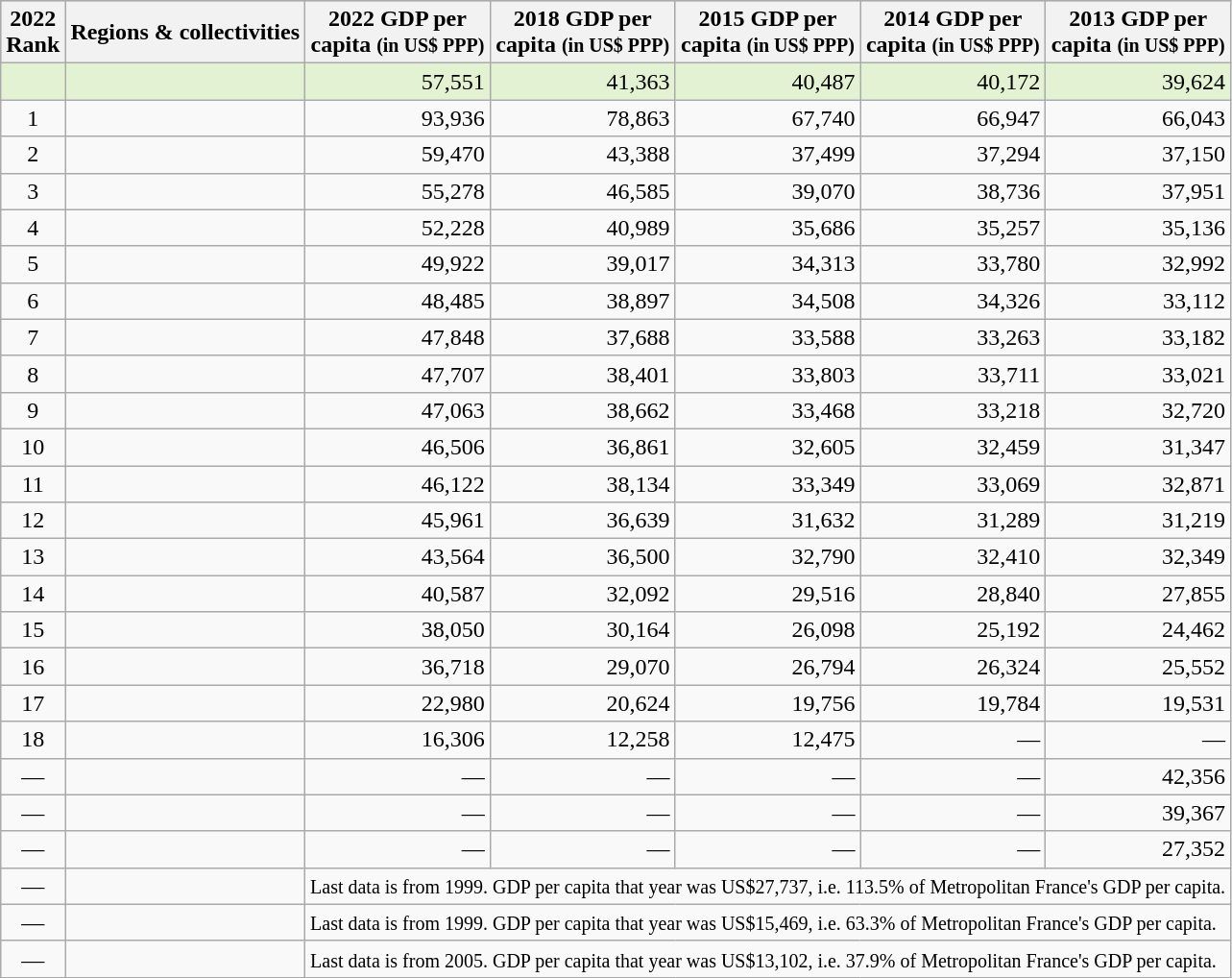<table class="wikitable sortable">
<tr align=center bgcolor=#CCCCCC>
<th>2022<br>Rank</th>
<th>Regions & collectivities</th>
<th>2022 GDP per<br>capita <small>(in US$ PPP)</small></th>
<th>2018 GDP per<br>capita <small>(in US$ PPP)</small></th>
<th>2015 GDP per<br>capita <small>(in US$ PPP)</small></th>
<th>2014 GDP per<br>capita <small>(in US$ PPP)</small></th>
<th>2013 GDP per<br>capita <small>(in US$ PPP)</small></th>
</tr>
<tr align="right" bgcolor="#E2F2D2">
<td></td>
<td align="left"></td>
<td>57,551</td>
<td>41,363</td>
<td>40,487</td>
<td>40,172</td>
<td>39,624</td>
</tr>
<tr align="right">
<td align="center">1</td>
<td align="left"></td>
<td>93,936</td>
<td>78,863</td>
<td>67,740</td>
<td>66,947</td>
<td>66,043</td>
</tr>
<tr align="right">
<td align="center">2</td>
<td align="left"></td>
<td>59,470</td>
<td>43,388</td>
<td>37,499</td>
<td>37,294</td>
<td>37,150</td>
</tr>
<tr align="right">
<td align="center">3</td>
<td align="left"></td>
<td>55,278</td>
<td>46,585</td>
<td>39,070</td>
<td>38,736</td>
<td>37,951</td>
</tr>
<tr align="right">
<td align="center">4</td>
<td align="left"></td>
<td>52,228</td>
<td>40,989</td>
<td>35,686</td>
<td>35,257</td>
<td>35,136</td>
</tr>
<tr align="right">
<td align="center">5</td>
<td align="left"></td>
<td>49,922</td>
<td>39,017</td>
<td>34,313</td>
<td>33,780</td>
<td>32,992</td>
</tr>
<tr align="right">
<td align="center">6</td>
<td align="left"></td>
<td>48,485</td>
<td>38,897</td>
<td>34,508</td>
<td>34,326</td>
<td>33,112</td>
</tr>
<tr align="right">
<td align="center">7</td>
<td align="left"></td>
<td>47,848</td>
<td>37,688</td>
<td>33,588</td>
<td>33,263</td>
<td>33,182</td>
</tr>
<tr align="right">
<td align="center">8</td>
<td align="left"></td>
<td>47,707</td>
<td>38,401</td>
<td>33,803</td>
<td>33,711</td>
<td>33,021</td>
</tr>
<tr align="right">
<td align="center">9</td>
<td align="left"></td>
<td>47,063</td>
<td>38,662</td>
<td>33,468</td>
<td>33,218</td>
<td>32,720</td>
</tr>
<tr align="right">
<td align="center">10</td>
<td align="left"></td>
<td>46,506</td>
<td>36,861</td>
<td>32,605</td>
<td>32,459</td>
<td>31,347</td>
</tr>
<tr align="right">
<td align="center">11</td>
<td align="left"></td>
<td>46,122</td>
<td>38,134</td>
<td>33,349</td>
<td>33,069</td>
<td>32,871</td>
</tr>
<tr align="right">
<td align="center">12</td>
<td align="left"></td>
<td>45,961</td>
<td>36,639</td>
<td>31,632</td>
<td>31,289</td>
<td>31,219</td>
</tr>
<tr align="right">
<td align="center">13</td>
<td align="left"></td>
<td>43,564</td>
<td>36,500</td>
<td>32,790</td>
<td>32,410</td>
<td>32,349</td>
</tr>
<tr align="right">
<td align="center">14</td>
<td align="left"></td>
<td>40,587</td>
<td>32,092</td>
<td>29,516</td>
<td>28,840</td>
<td>27,855</td>
</tr>
<tr align="right">
<td align="center">15</td>
<td align="left"></td>
<td>38,050</td>
<td>30,164</td>
<td>26,098</td>
<td>25,192</td>
<td>24,462</td>
</tr>
<tr align="right">
<td align="center">16</td>
<td align="left"></td>
<td>36,718</td>
<td>29,070</td>
<td>26,794</td>
<td>26,324</td>
<td>25,552</td>
</tr>
<tr align="right">
<td align="center">17</td>
<td align="left"></td>
<td>22,980</td>
<td>20,624</td>
<td>19,756</td>
<td>19,784</td>
<td>19,531</td>
</tr>
<tr align="right">
<td align="center">18</td>
<td align="left"></td>
<td>16,306</td>
<td>12,258</td>
<td>12,475</td>
<td>—</td>
<td>—</td>
</tr>
<tr align="right">
<td align="center">—</td>
<td align="left"></td>
<td>—</td>
<td>—</td>
<td>—</td>
<td>—</td>
<td>42,356</td>
</tr>
<tr align="right">
<td align="center">—</td>
<td align="left"></td>
<td>—</td>
<td>—</td>
<td>—</td>
<td>—</td>
<td>39,367</td>
</tr>
<tr align="right">
<td align="center">—</td>
<td align="left"></td>
<td>—</td>
<td>—</td>
<td>—</td>
<td>—</td>
<td>27,352</td>
</tr>
<tr align="left">
<td align="center">—</td>
<td></td>
<td colspan="5"><small>Last data is from 1999. GDP per capita that year was US$27,737, i.e. 113.5% of Metropolitan France's GDP per capita.</small></td>
</tr>
<tr align="left">
<td align="center">—</td>
<td></td>
<td colspan="5"><small>Last data is from 1999. GDP per capita that year was US$15,469, i.e. 63.3% of Metropolitan France's GDP per capita.</small></td>
</tr>
<tr align="left">
<td align="center">—</td>
<td></td>
<td colspan="5"><small>Last data is from 2005. GDP per capita that year was US$13,102, i.e. 37.9% of Metropolitan France's GDP per capita.</small></td>
</tr>
</table>
